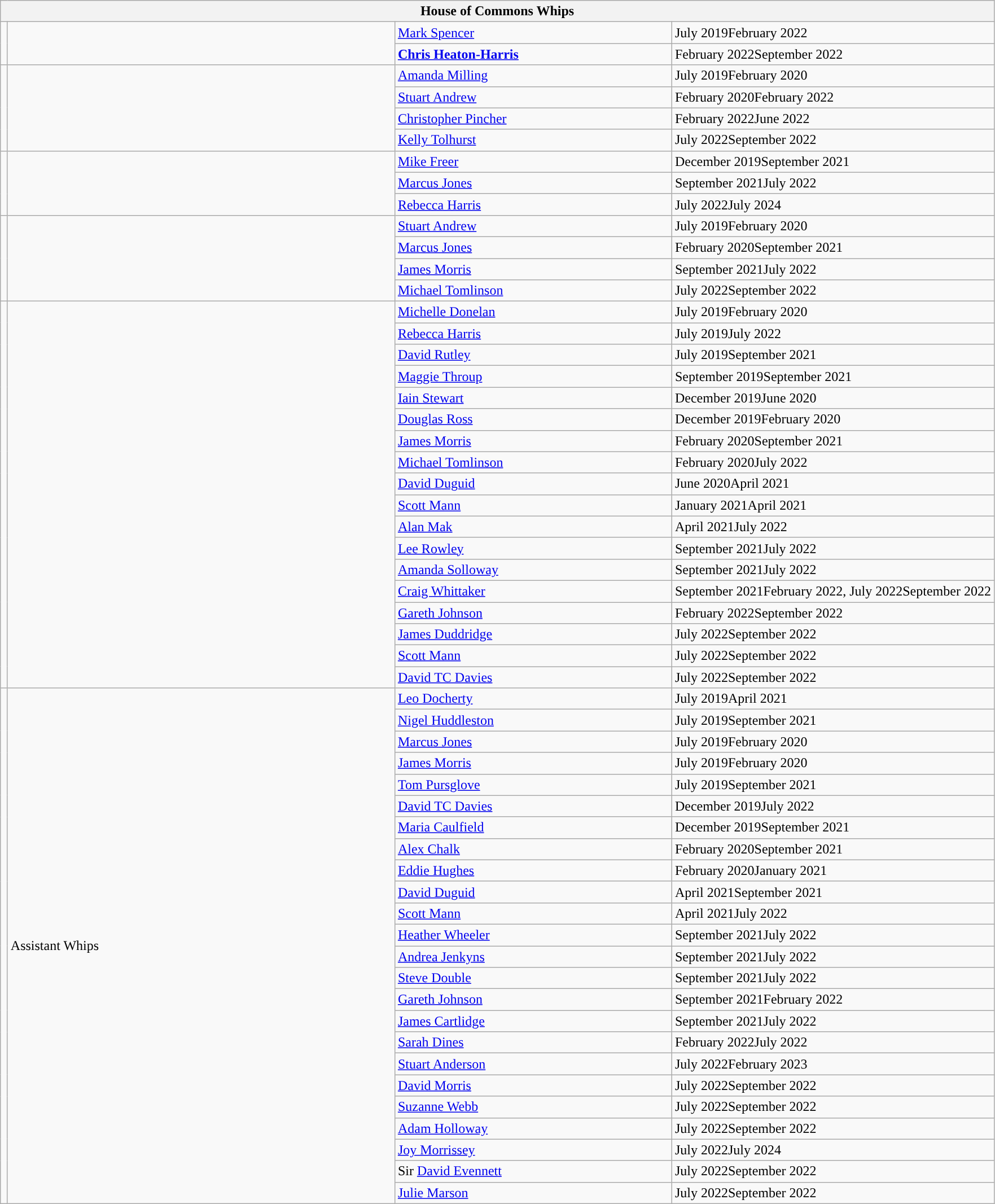<table class="wikitable">
<tr>
<th colspan="4">House of Commons Whips</th>
</tr>
<tr>
<td rowspan=2 style="width: 1px; background: "></td>
<td rowspan=2 style="width: 450px;"></td>
<td style="width: 320px;"><a href='#'>Mark Spencer</a></td>
<td>July 2019February 2022</td>
</tr>
<tr>
<td style="width: 320px;"><strong><a href='#'>Chris Heaton-Harris</a></strong></td>
<td>February 2022September 2022</td>
</tr>
<tr>
<td rowspan=4 style="width: 1px; background: "></td>
<td rowspan=4></td>
<td><a href='#'>Amanda Milling</a></td>
<td>July 2019February 2020</td>
</tr>
<tr>
<td><a href='#'>Stuart Andrew</a></td>
<td>February 2020February 2022</td>
</tr>
<tr>
<td><a href='#'>Christopher Pincher</a></td>
<td>February 2022June 2022</td>
</tr>
<tr>
<td><a href='#'>Kelly Tolhurst</a></td>
<td>July 2022September 2022</td>
</tr>
<tr>
<td rowspan=3 style="width: 1px; background: "></td>
<td rowspan=3></td>
<td><a href='#'>Mike Freer</a></td>
<td>December 2019September 2021</td>
</tr>
<tr>
<td><a href='#'>Marcus Jones</a></td>
<td>September 2021July 2022</td>
</tr>
<tr>
<td><a href='#'>Rebecca Harris</a></td>
<td>July 2022July 2024</td>
</tr>
<tr>
<td rowspan=4 style="width: 1px; background: "></td>
<td rowspan=4></td>
<td><a href='#'>Stuart Andrew</a></td>
<td>July 2019February 2020</td>
</tr>
<tr>
<td><a href='#'>Marcus Jones</a></td>
<td>February 2020September 2021</td>
</tr>
<tr>
<td><a href='#'>James Morris</a></td>
<td>September 2021July 2022</td>
</tr>
<tr>
<td><a href='#'>Michael Tomlinson</a></td>
<td>July 2022September 2022</td>
</tr>
<tr>
<td rowspan=18 style="width: 1px; background: "></td>
<td rowspan=18></td>
<td><a href='#'>Michelle Donelan</a></td>
<td>July 2019February 2020</td>
</tr>
<tr>
<td><a href='#'>Rebecca Harris</a></td>
<td>July 2019July 2022</td>
</tr>
<tr>
<td><a href='#'>David Rutley</a></td>
<td>July 2019September 2021</td>
</tr>
<tr>
<td><a href='#'>Maggie Throup</a> <br></td>
<td>September 2019September 2021</td>
</tr>
<tr>
<td><a href='#'>Iain Stewart</a></td>
<td>December 2019June 2020</td>
</tr>
<tr>
<td><a href='#'>Douglas Ross</a> <br></td>
<td>December 2019February 2020</td>
</tr>
<tr>
<td><a href='#'>James Morris</a></td>
<td>February 2020September 2021</td>
</tr>
<tr>
<td><a href='#'>Michael Tomlinson</a></td>
<td>February 2020July 2022</td>
</tr>
<tr>
<td><a href='#'>David Duguid</a></td>
<td>June 2020April 2021</td>
</tr>
<tr>
<td><a href='#'>Scott Mann</a></td>
<td>January 2021April 2021</td>
</tr>
<tr>
<td><a href='#'>Alan Mak</a> <br></td>
<td>April 2021July 2022</td>
</tr>
<tr>
<td><a href='#'>Lee Rowley</a> <br></td>
<td>September 2021July 2022</td>
</tr>
<tr>
<td><a href='#'>Amanda Solloway</a></td>
<td>September 2021July 2022</td>
</tr>
<tr>
<td><a href='#'>Craig Whittaker</a></td>
<td>September 2021February 2022, July 2022September 2022</td>
</tr>
<tr>
<td><a href='#'>Gareth Johnson</a></td>
<td>February 2022September 2022</td>
</tr>
<tr>
<td><a href='#'>James Duddridge</a></td>
<td>July 2022September 2022</td>
</tr>
<tr>
<td><a href='#'>Scott Mann</a></td>
<td>July 2022September 2022</td>
</tr>
<tr>
<td><a href='#'>David TC Davies</a> <br></td>
<td>July 2022September 2022</td>
</tr>
<tr>
<td rowspan=24 style="width: 1px; background: "></td>
<td rowspan=24>Assistant Whips</td>
<td><a href='#'>Leo Docherty</a></td>
<td>July 2019April 2021</td>
</tr>
<tr>
<td><a href='#'>Nigel Huddleston</a> <br></td>
<td>July 2019September 2021</td>
</tr>
<tr>
<td><a href='#'>Marcus Jones</a></td>
<td>July 2019February 2020</td>
</tr>
<tr>
<td><a href='#'>James Morris</a></td>
<td>July 2019February 2020</td>
</tr>
<tr>
<td><a href='#'>Tom Pursglove</a></td>
<td>July 2019September 2021</td>
</tr>
<tr>
<td><a href='#'>David TC Davies</a> <br></td>
<td>December 2019July 2022</td>
</tr>
<tr>
<td><a href='#'>Maria Caulfield</a></td>
<td>December 2019September 2021</td>
</tr>
<tr>
<td><a href='#'>Alex Chalk</a> <br></td>
<td>February 2020September 2021</td>
</tr>
<tr>
<td><a href='#'>Eddie Hughes</a></td>
<td>February 2020January 2021</td>
</tr>
<tr>
<td><a href='#'>David Duguid</a></td>
<td>April 2021September 2021</td>
</tr>
<tr>
<td><a href='#'>Scott Mann</a></td>
<td>April 2021July 2022</td>
</tr>
<tr>
<td><a href='#'>Heather Wheeler</a> <br></td>
<td>September 2021July 2022</td>
</tr>
<tr>
<td><a href='#'>Andrea Jenkyns</a></td>
<td>September 2021July 2022</td>
</tr>
<tr>
<td><a href='#'>Steve Double</a></td>
<td>September 2021July 2022</td>
</tr>
<tr>
<td><a href='#'>Gareth Johnson</a></td>
<td>September 2021February 2022</td>
</tr>
<tr>
<td><a href='#'>James Cartlidge</a><br></td>
<td>September 2021July 2022</td>
</tr>
<tr>
<td><a href='#'>Sarah Dines</a></td>
<td>February 2022July 2022</td>
</tr>
<tr>
<td><a href='#'>Stuart Anderson</a></td>
<td>July 2022February 2023</td>
</tr>
<tr>
<td><a href='#'>David Morris</a></td>
<td>July 2022September 2022</td>
</tr>
<tr>
<td><a href='#'>Suzanne Webb</a></td>
<td>July 2022September 2022</td>
</tr>
<tr>
<td><a href='#'>Adam Holloway</a></td>
<td>July 2022September 2022</td>
</tr>
<tr>
<td><a href='#'>Joy Morrissey</a></td>
<td>July 2022July 2024</td>
</tr>
<tr>
<td>Sir <a href='#'>David Evennett</a></td>
<td>July 2022September 2022</td>
</tr>
<tr>
<td><a href='#'>Julie Marson</a> <br></td>
<td>July 2022September 2022</td>
</tr>
</table>
